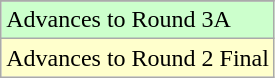<table class="wikitable">
<tr>
</tr>
<tr width=10px bgcolor="#ccffcc">
<td>Advances to Round 3A</td>
</tr>
<tr width=10px bgcolor="#ffffcc">
<td>Advances to Round 2 Final</td>
</tr>
</table>
